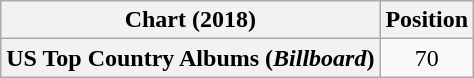<table class="wikitable plainrowheaders" style="text-align:center;">
<tr>
<th scope="col">Chart (2018)</th>
<th scope="col">Position</th>
</tr>
<tr>
<th scope="row">US Top Country Albums (<em>Billboard</em>)</th>
<td>70</td>
</tr>
</table>
